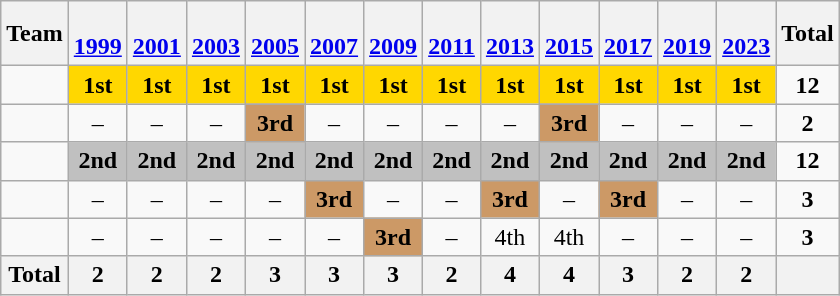<table class="wikitable " style="text-align:center">
<tr>
<th>Team</th>
<th><br><a href='#'>1999</a></th>
<th><br><a href='#'>2001</a></th>
<th><br><a href='#'>2003</a></th>
<th><br><a href='#'>2005</a></th>
<th><br><a href='#'>2007</a></th>
<th><br><a href='#'>2009</a></th>
<th><br><a href='#'>2011</a></th>
<th><br><a href='#'>2013</a></th>
<th><br><a href='#'>2015</a></th>
<th><br><a href='#'>2017</a></th>
<th><br><a href='#'>2019</a></th>
<th><br><a href='#'>2023</a></th>
<th>Total</th>
</tr>
<tr>
<td align=left></td>
<td bgcolor=gold><strong>1st</strong></td>
<td bgcolor=gold><strong>1st</strong></td>
<td bgcolor=gold><strong>1st</strong></td>
<td bgcolor=gold><strong>1st</strong></td>
<td bgcolor=gold><strong>1st</strong></td>
<td bgcolor=gold><strong>1st</strong></td>
<td bgcolor=gold><strong>1st</strong></td>
<td bgcolor=gold><strong>1st</strong></td>
<td bgcolor=gold><strong>1st</strong></td>
<td bgcolor=gold><strong>1st</strong></td>
<td bgcolor=gold><strong>1st</strong></td>
<td bgcolor=gold><strong>1st</strong></td>
<td><strong>12</strong></td>
</tr>
<tr>
<td align=left></td>
<td>–</td>
<td>–</td>
<td>–</td>
<td bgcolor=cc9966><strong>3rd</strong></td>
<td>–</td>
<td>–</td>
<td>–</td>
<td>–</td>
<td bgcolor=cc9966><strong>3rd</strong></td>
<td>–</td>
<td>–</td>
<td>–</td>
<td><strong>2</strong></td>
</tr>
<tr>
<td align=left></td>
<td bgcolor=silver><strong>2nd</strong></td>
<td bgcolor=silver><strong>2nd</strong></td>
<td bgcolor=silver><strong>2nd</strong></td>
<td bgcolor=silver><strong>2nd</strong></td>
<td bgcolor=silver><strong>2nd</strong></td>
<td bgcolor=silver><strong>2nd</strong></td>
<td bgcolor=silver><strong>2nd</strong></td>
<td bgcolor=silver><strong>2nd</strong></td>
<td bgcolor=silver><strong>2nd</strong></td>
<td bgcolor=silver><strong>2nd</strong></td>
<td bgcolor=silver><strong>2nd</strong></td>
<td bgcolor=silver><strong>2nd</strong></td>
<td><strong>12</strong></td>
</tr>
<tr>
<td align=left></td>
<td>–</td>
<td>–</td>
<td>–</td>
<td>–</td>
<td bgcolor=cc9966><strong>3rd</strong></td>
<td>–</td>
<td>–</td>
<td bgcolor=cc9966><strong>3rd</strong></td>
<td>–</td>
<td bgcolor=cc9966><strong>3rd</strong></td>
<td>–</td>
<td>–</td>
<td><strong>3</strong></td>
</tr>
<tr>
<td align=left></td>
<td>–</td>
<td>–</td>
<td>–</td>
<td>–</td>
<td>–</td>
<td bgcolor=cc9966><strong>3rd</strong></td>
<td>–</td>
<td>4th</td>
<td>4th</td>
<td>–</td>
<td>–</td>
<td>–</td>
<td><strong>3</strong></td>
</tr>
<tr>
<th>Total</th>
<th>2</th>
<th>2</th>
<th>2</th>
<th>3</th>
<th>3</th>
<th>3</th>
<th>2</th>
<th>4</th>
<th>4</th>
<th>3</th>
<th>2</th>
<th>2</th>
<th></th>
</tr>
</table>
